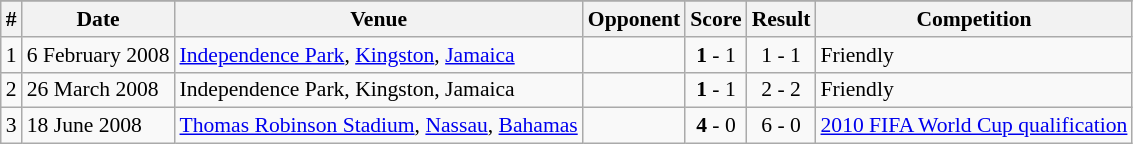<table class="wikitable" style="font-size:90%; text-align: left;">
<tr bgcolor="#CCCCCC" align="center">
</tr>
<tr>
<th>#</th>
<th>Date</th>
<th>Venue</th>
<th>Opponent</th>
<th>Score</th>
<th>Result</th>
<th>Competition</th>
</tr>
<tr>
<td>1</td>
<td>6 February 2008</td>
<td><a href='#'>Independence Park</a>, <a href='#'>Kingston</a>, <a href='#'>Jamaica</a></td>
<td></td>
<td align=center><strong>1</strong> - 1</td>
<td align=center>1 - 1</td>
<td>Friendly</td>
</tr>
<tr>
<td>2</td>
<td>26 March 2008</td>
<td>Independence Park, Kingston, Jamaica</td>
<td></td>
<td align=center><strong>1</strong> - 1</td>
<td align=center>2 - 2</td>
<td>Friendly</td>
</tr>
<tr>
<td>3</td>
<td>18 June 2008</td>
<td><a href='#'>Thomas Robinson Stadium</a>, <a href='#'>Nassau</a>, <a href='#'>Bahamas</a></td>
<td></td>
<td align=center><strong>4</strong> - 0</td>
<td align=center>6 - 0</td>
<td><a href='#'>2010 FIFA World Cup qualification</a></td>
</tr>
</table>
